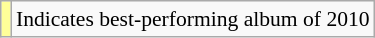<table class="wikitable plainrowheaders" style="font-size:90%;">
<tr>
<td style="background-color:#FFFF99"></td>
<td>Indicates best-performing album of 2010</td>
</tr>
</table>
